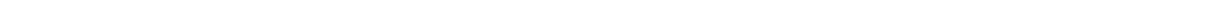<table style="width:88%; text-align:center;">
<tr style="color:white;">
<td style="background:"><strong>34</strong></td>
<td style="background:"><strong>28</strong></td>
<td style="background:"><strong>4</strong></td>
<td style="background:"><strong>74</strong></td>
</tr>
</table>
